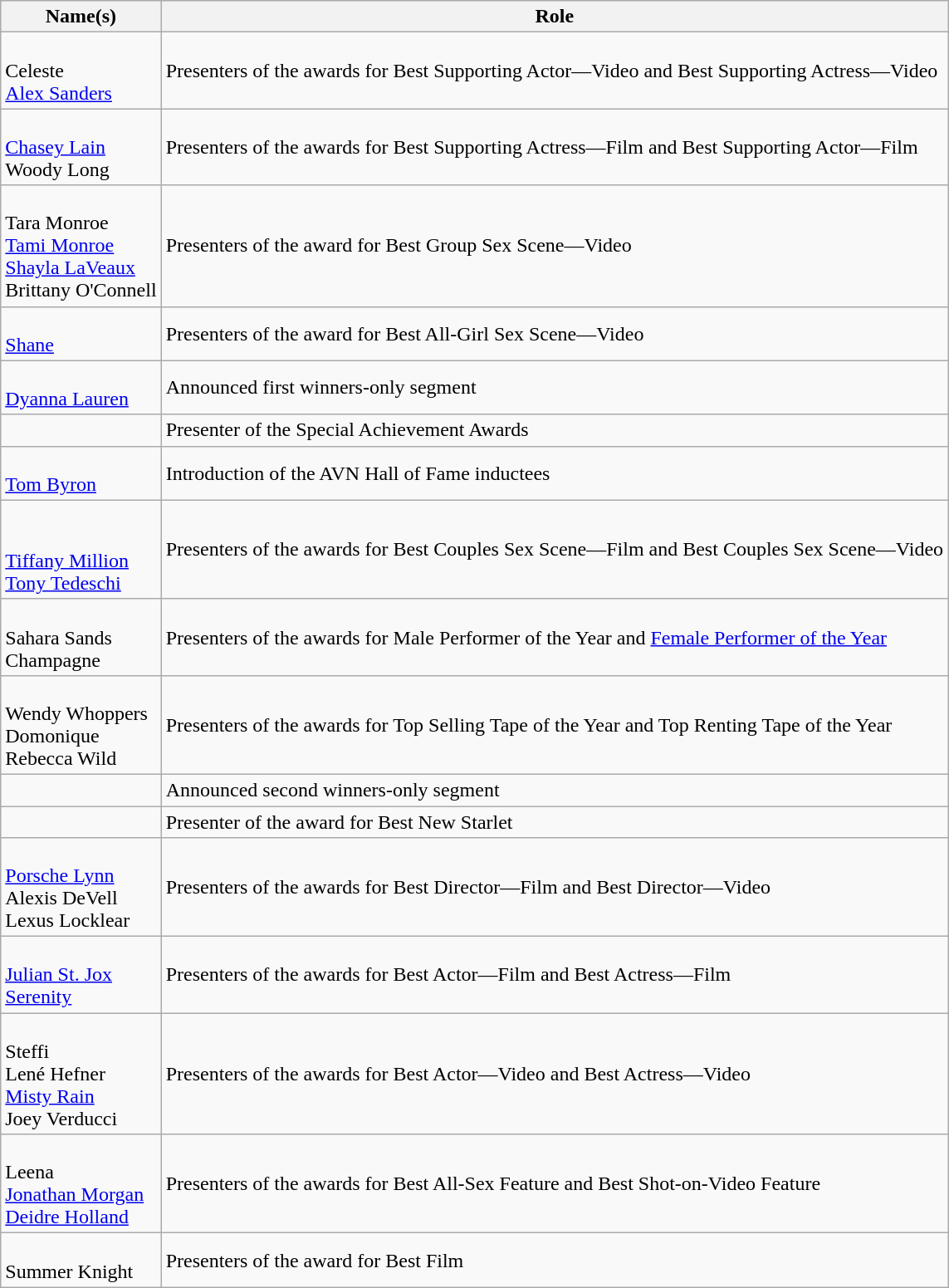<table class="wikitable sortable">
<tr>
<th>Name(s)</th>
<th>Role</th>
</tr>
<tr>
<td><br>Celeste<br><a href='#'>Alex Sanders</a></td>
<td>Presenters of the awards for Best Supporting Actor—Video and Best Supporting Actress—Video</td>
</tr>
<tr>
<td><br><a href='#'>Chasey Lain</a><br>Woody Long</td>
<td>Presenters of the awards for Best Supporting Actress—Film and Best Supporting Actor—Film</td>
</tr>
<tr>
<td><br>Tara Monroe<br><a href='#'>Tami Monroe</a><br><a href='#'>Shayla LaVeaux</a><br>Brittany O'Connell</td>
<td>Presenters of the award for Best Group Sex Scene—Video</td>
</tr>
<tr>
<td><br><a href='#'>Shane</a></td>
<td>Presenters of the award for Best All-Girl Sex Scene—Video</td>
</tr>
<tr>
<td><br><a href='#'>Dyanna Lauren</a></td>
<td>Announced first winners-only segment</td>
</tr>
<tr>
<td></td>
<td>Presenter of the Special Achievement Awards</td>
</tr>
<tr>
<td><br><a href='#'>Tom Byron</a></td>
<td>Introduction of the AVN Hall of Fame inductees</td>
</tr>
<tr>
<td><br><br><a href='#'>Tiffany Million</a><br><a href='#'>Tony Tedeschi</a></td>
<td>Presenters of the awards for Best Couples Sex Scene—Film and Best Couples Sex Scene—Video</td>
</tr>
<tr>
<td><br>Sahara Sands<br>Champagne</td>
<td>Presenters of the awards for Male Performer of the Year and <a href='#'>Female Performer of the Year</a></td>
</tr>
<tr>
<td><br>Wendy Whoppers<br>Domonique<br>Rebecca Wild</td>
<td>Presenters of the awards for Top Selling Tape of the Year and Top Renting Tape of the Year</td>
</tr>
<tr>
<td></td>
<td>Announced second winners-only segment</td>
</tr>
<tr>
<td></td>
<td>Presenter of the award for Best New Starlet</td>
</tr>
<tr>
<td><br><a href='#'>Porsche Lynn</a><br>Alexis DeVell<br>Lexus Locklear</td>
<td>Presenters of the awards for Best Director—Film and Best Director—Video</td>
</tr>
<tr>
<td><br><a href='#'>Julian St. Jox</a><br><a href='#'>Serenity</a></td>
<td>Presenters of the awards for Best Actor—Film and Best Actress—Film</td>
</tr>
<tr>
<td><br>Steffi<br>Lené Hefner<br><a href='#'>Misty Rain</a><br>Joey Verducci</td>
<td>Presenters of the awards for Best Actor—Video and Best Actress—Video</td>
</tr>
<tr>
<td><br>Leena<br><a href='#'>Jonathan Morgan</a><br><a href='#'>Deidre Holland</a></td>
<td>Presenters of the awards for Best All-Sex Feature and Best Shot-on-Video Feature</td>
</tr>
<tr>
<td><br>Summer Knight</td>
<td>Presenters of the award for Best Film</td>
</tr>
</table>
